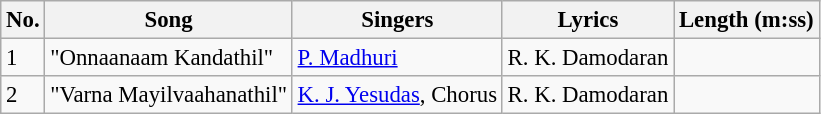<table class="wikitable" style="font-size:95%;">
<tr>
<th>No.</th>
<th>Song</th>
<th>Singers</th>
<th>Lyrics</th>
<th>Length (m:ss)</th>
</tr>
<tr>
<td>1</td>
<td>"Onnaanaam Kandathil"</td>
<td><a href='#'>P. Madhuri</a></td>
<td>R. K. Damodaran</td>
<td></td>
</tr>
<tr>
<td>2</td>
<td>"Varna Mayilvaahanathil"</td>
<td><a href='#'>K. J. Yesudas</a>, Chorus</td>
<td>R. K. Damodaran</td>
<td></td>
</tr>
</table>
